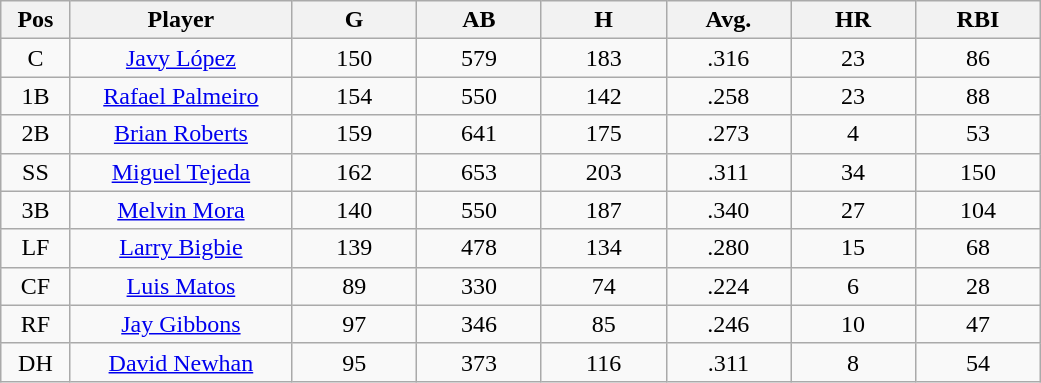<table class="wikitable sortable">
<tr>
<th bgcolor="#DDDDFF" width="5%">Pos</th>
<th bgcolor="#DDDDFF" width="16%">Player</th>
<th bgcolor="#DDDDFF" width="9%">G</th>
<th bgcolor="#DDDDFF" width="9%">AB</th>
<th bgcolor="#DDDDFF" width="9%">H</th>
<th bgcolor="#DDDDFF" width="9%">Avg.</th>
<th bgcolor="#DDDDFF" width="9%">HR</th>
<th bgcolor="#DDDDFF" width="9%">RBI</th>
</tr>
<tr align=center>
<td>C</td>
<td><a href='#'>Javy López</a></td>
<td>150</td>
<td>579</td>
<td>183</td>
<td>.316</td>
<td>23</td>
<td>86</td>
</tr>
<tr align=center>
<td>1B</td>
<td><a href='#'>Rafael Palmeiro</a></td>
<td>154</td>
<td>550</td>
<td>142</td>
<td>.258</td>
<td>23</td>
<td>88</td>
</tr>
<tr align=center>
<td>2B</td>
<td><a href='#'>Brian Roberts</a></td>
<td>159</td>
<td>641</td>
<td>175</td>
<td>.273</td>
<td>4</td>
<td>53</td>
</tr>
<tr align=center>
<td>SS</td>
<td><a href='#'>Miguel Tejeda</a></td>
<td>162</td>
<td>653</td>
<td>203</td>
<td>.311</td>
<td>34</td>
<td>150</td>
</tr>
<tr align=center>
<td>3B</td>
<td><a href='#'>Melvin Mora</a></td>
<td>140</td>
<td>550</td>
<td>187</td>
<td>.340</td>
<td>27</td>
<td>104</td>
</tr>
<tr align=center>
<td>LF</td>
<td><a href='#'>Larry Bigbie</a></td>
<td>139</td>
<td>478</td>
<td>134</td>
<td>.280</td>
<td>15</td>
<td>68</td>
</tr>
<tr align=center>
<td>CF</td>
<td><a href='#'>Luis Matos</a></td>
<td>89</td>
<td>330</td>
<td>74</td>
<td>.224</td>
<td>6</td>
<td>28</td>
</tr>
<tr align=center>
<td>RF</td>
<td><a href='#'>Jay Gibbons</a></td>
<td>97</td>
<td>346</td>
<td>85</td>
<td>.246</td>
<td>10</td>
<td>47</td>
</tr>
<tr align=center>
<td>DH</td>
<td><a href='#'>David Newhan</a></td>
<td>95</td>
<td>373</td>
<td>116</td>
<td>.311</td>
<td>8</td>
<td>54</td>
</tr>
</table>
